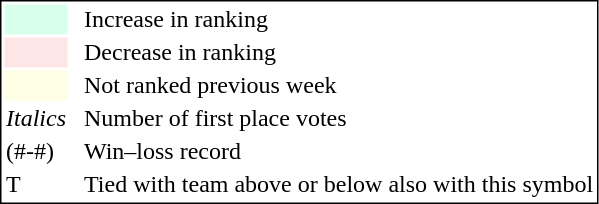<table style="border:1px solid black;">
<tr>
<td style="background:#D8FFEB; width:20px;"></td>
<td> </td>
<td>Increase in ranking</td>
</tr>
<tr>
<td style="background:#FFE6E6; width:20px;"></td>
<td> </td>
<td>Decrease in ranking</td>
</tr>
<tr>
<td style="background:#FFFFE6; width:20px;"></td>
<td> </td>
<td>Not ranked previous week</td>
</tr>
<tr>
<td><em>Italics</em></td>
<td> </td>
<td>Number of first place votes</td>
</tr>
<tr>
<td>(#-#)</td>
<td> </td>
<td>Win–loss record</td>
</tr>
<tr>
<td>T</td>
<td></td>
<td>Tied with team above or below also with this symbol</td>
</tr>
</table>
